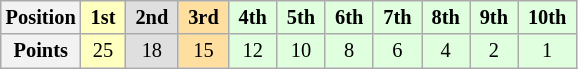<table class="wikitable" style="font-size:85%; text-align:center">
<tr>
<th>Position</th>
<td style="background:#ffffbf;"> <strong>1st</strong> </td>
<td style="background:#dfdfdf;"> <strong>2nd</strong> </td>
<td style="background:#ffdf9f;"> <strong>3rd</strong> </td>
<td style="background:#dfffdf;"> <strong>4th</strong> </td>
<td style="background:#dfffdf;"> <strong>5th</strong> </td>
<td style="background:#dfffdf;"> <strong>6th</strong> </td>
<td style="background:#dfffdf;"> <strong>7th</strong> </td>
<td style="background:#dfffdf;"> <strong>8th</strong> </td>
<td style="background:#dfffdf;"> <strong>9th</strong> </td>
<td style="background:#dfffdf;"> <strong>10th</strong> </td>
</tr>
<tr>
<th>Points</th>
<td style="background:#ffffbf;">25</td>
<td style="background:#dfdfdf;">18</td>
<td style="background:#ffdf9f;">15</td>
<td style="background:#dfffdf;">12</td>
<td style="background:#dfffdf;">10</td>
<td style="background:#dfffdf;">8</td>
<td style="background:#dfffdf;">6</td>
<td style="background:#dfffdf;">4</td>
<td style="background:#dfffdf;">2</td>
<td style="background:#dfffdf;">1</td>
</tr>
</table>
